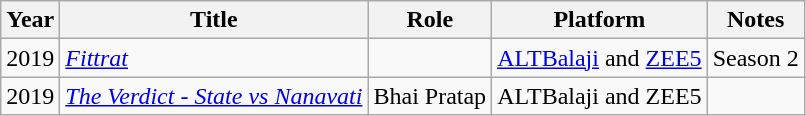<table class="wikitable sortable">
<tr>
<th>Year</th>
<th>Title</th>
<th>Role</th>
<th>Platform</th>
<th>Notes</th>
</tr>
<tr>
<td>2019</td>
<td><em><a href='#'>Fittrat</a></em></td>
<td></td>
<td><a href='#'>ALTBalaji</a> and <a href='#'>ZEE5</a></td>
<td>Season 2</td>
</tr>
<tr>
<td>2019</td>
<td><em><a href='#'>The Verdict - State vs Nanavati</a></em></td>
<td>Bhai Pratap</td>
<td>ALTBalaji and ZEE5</td>
<td></td>
</tr>
</table>
